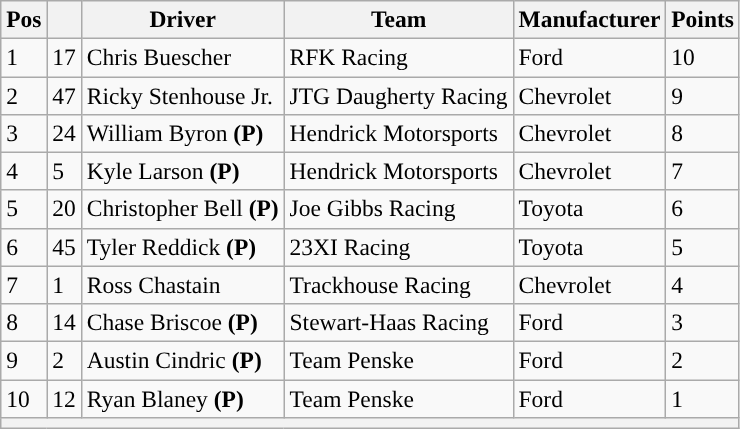<table class="wikitable" style="font-size:98%">
<tr>
<th>Pos</th>
<th></th>
<th>Driver</th>
<th>Team</th>
<th>Manufacturer</th>
<th>Points</th>
</tr>
<tr>
<td>1</td>
<td>17</td>
<td>Chris Buescher</td>
<td>RFK Racing</td>
<td>Ford</td>
<td>10</td>
</tr>
<tr>
<td>2</td>
<td>47</td>
<td>Ricky Stenhouse Jr.</td>
<td>JTG Daugherty Racing</td>
<td>Chevrolet</td>
<td>9</td>
</tr>
<tr>
<td>3</td>
<td>24</td>
<td>William Byron <strong>(P)</strong></td>
<td>Hendrick Motorsports</td>
<td>Chevrolet</td>
<td>8</td>
</tr>
<tr>
<td>4</td>
<td>5</td>
<td>Kyle Larson <strong>(P)</strong></td>
<td>Hendrick Motorsports</td>
<td>Chevrolet</td>
<td>7</td>
</tr>
<tr>
<td>5</td>
<td>20</td>
<td>Christopher Bell <strong>(P)</strong></td>
<td>Joe Gibbs Racing</td>
<td>Toyota</td>
<td>6</td>
</tr>
<tr>
<td>6</td>
<td>45</td>
<td>Tyler Reddick <strong>(P)</strong></td>
<td>23XI Racing</td>
<td>Toyota</td>
<td>5</td>
</tr>
<tr>
<td>7</td>
<td>1</td>
<td>Ross Chastain</td>
<td>Trackhouse Racing</td>
<td>Chevrolet</td>
<td>4</td>
</tr>
<tr>
<td>8</td>
<td>14</td>
<td>Chase Briscoe <strong>(P)</strong></td>
<td>Stewart-Haas Racing</td>
<td>Ford</td>
<td>3</td>
</tr>
<tr>
<td>9</td>
<td>2</td>
<td>Austin Cindric <strong>(P)</strong></td>
<td>Team Penske</td>
<td>Ford</td>
<td>2</td>
</tr>
<tr>
<td>10</td>
<td>12</td>
<td>Ryan Blaney <strong>(P)</strong></td>
<td>Team Penske</td>
<td>Ford</td>
<td>1</td>
</tr>
<tr>
<th colspan="6"></th>
</tr>
</table>
